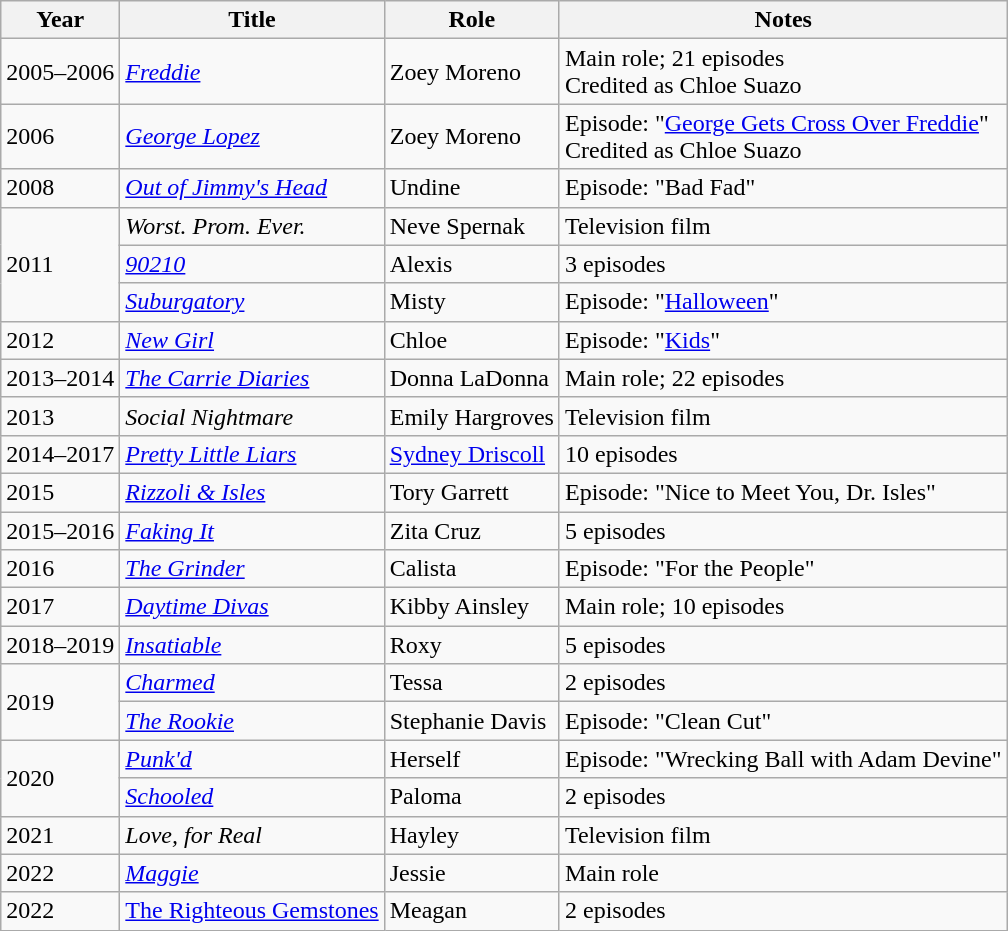<table class="wikitable sortable">
<tr>
<th>Year</th>
<th>Title</th>
<th>Role</th>
<th class="unsortable">Notes</th>
</tr>
<tr>
<td>2005–2006</td>
<td><em><a href='#'>Freddie</a></em></td>
<td>Zoey Moreno</td>
<td>Main role; 21 episodes<br>Credited as Chloe Suazo</td>
</tr>
<tr>
<td>2006</td>
<td><em><a href='#'>George Lopez</a></em></td>
<td>Zoey Moreno</td>
<td>Episode: "<a href='#'>George Gets Cross Over Freddie</a>"<br>Credited as Chloe Suazo</td>
</tr>
<tr>
<td>2008</td>
<td><em><a href='#'>Out of Jimmy's Head</a></em></td>
<td>Undine</td>
<td>Episode: "Bad Fad"</td>
</tr>
<tr>
<td rowspan="3">2011</td>
<td><em>Worst. Prom. Ever.</em></td>
<td>Neve Spernak</td>
<td>Television film</td>
</tr>
<tr>
<td><em><a href='#'>90210</a></em></td>
<td>Alexis</td>
<td>3 episodes</td>
</tr>
<tr>
<td><em><a href='#'>Suburgatory</a></em></td>
<td>Misty</td>
<td>Episode: "<a href='#'>Halloween</a>"</td>
</tr>
<tr>
<td>2012</td>
<td><em><a href='#'>New Girl</a></em></td>
<td>Chloe</td>
<td>Episode: "<a href='#'>Kids</a>"</td>
</tr>
<tr>
<td>2013–2014</td>
<td data-sort-value="Carrie Diaries, The"><em><a href='#'>The Carrie Diaries</a></em></td>
<td>Donna LaDonna</td>
<td>Main role; 22 episodes</td>
</tr>
<tr>
<td>2013</td>
<td><em>Social Nightmare</em></td>
<td>Emily Hargroves</td>
<td>Television film</td>
</tr>
<tr>
<td>2014–2017</td>
<td><em><a href='#'>Pretty Little Liars</a></em></td>
<td><a href='#'>Sydney Driscoll</a></td>
<td>10 episodes</td>
</tr>
<tr>
<td>2015</td>
<td><em><a href='#'>Rizzoli & Isles</a></em></td>
<td>Tory Garrett</td>
<td>Episode: "Nice to Meet You, Dr. Isles"</td>
</tr>
<tr>
<td>2015–2016</td>
<td><em><a href='#'>Faking It</a></em></td>
<td>Zita Cruz</td>
<td>5 episodes</td>
</tr>
<tr>
<td>2016</td>
<td data-sort-value="Grinder, The"><em><a href='#'>The Grinder</a></em></td>
<td>Calista</td>
<td>Episode: "For the People"</td>
</tr>
<tr>
<td>2017</td>
<td><em><a href='#'>Daytime Divas</a></em></td>
<td>Kibby Ainsley</td>
<td>Main role; 10 episodes</td>
</tr>
<tr>
<td>2018–2019</td>
<td><em><a href='#'>Insatiable</a></em></td>
<td>Roxy</td>
<td>5 episodes</td>
</tr>
<tr>
<td rowspan="2">2019</td>
<td><em><a href='#'>Charmed</a></em></td>
<td>Tessa</td>
<td>2 episodes</td>
</tr>
<tr>
<td data-sort-value="Rookie, The"><em><a href='#'>The Rookie</a></em></td>
<td>Stephanie Davis</td>
<td>Episode: "Clean Cut"</td>
</tr>
<tr>
<td rowspan="2">2020</td>
<td><em><a href='#'>Punk'd</a></em></td>
<td>Herself</td>
<td>Episode: "Wrecking Ball with Adam Devine"</td>
</tr>
<tr>
<td><em><a href='#'>Schooled</a></em></td>
<td>Paloma</td>
<td>2 episodes</td>
</tr>
<tr>
<td>2021</td>
<td><em>Love, for Real</em></td>
<td>Hayley</td>
<td>Television film</td>
</tr>
<tr>
<td>2022</td>
<td><em><a href='#'>Maggie</a></em></td>
<td>Jessie</td>
<td>Main role</td>
</tr>
<tr>
<td>2022</td>
<td><a href='#'>The Righteous Gemstones</a></td>
<td>Meagan</td>
<td>2 episodes</td>
</tr>
</table>
